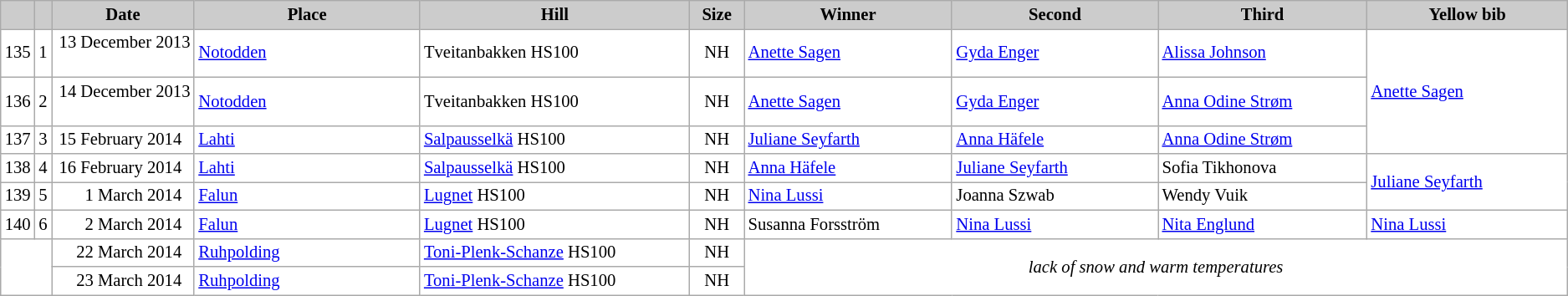<table class="wikitable plainrowheaders" style="background:#fff; font-size:86%; line-height:16px; border:grey solid 1px; border-collapse:collapse;">
<tr style="background:#ccc; text-align:center;">
<th scope="col" style="background:#ccc; width=20 px;"></th>
<th scope="col" style="background:#ccc; width=30 px;"></th>
<th scope="col" style="background:#ccc; width:120px;">Date</th>
<th scope="col" style="background:#ccc; width:200px;">Place</th>
<th scope="col" style="background:#ccc; width:240px;">Hill</th>
<th scope="col" style="background:#ccc; width:40px;">Size</th>
<th scope="col" style="background:#ccc; width:185px;">Winner</th>
<th scope="col" style="background:#ccc; width:185px;">Second</th>
<th scope="col" style="background:#ccc; width:185px;">Third</th>
<th scope="col" style="background:#ccc; width:180px;">Yellow bib</th>
</tr>
<tr>
<td align=center>135</td>
<td align=center>1</td>
<td align=right>13 December 2013  </td>
<td> <a href='#'>Notodden</a></td>
<td>Tveitanbakken HS100</td>
<td align=center>NH</td>
<td> <a href='#'>Anette Sagen</a></td>
<td> <a href='#'>Gyda Enger</a></td>
<td> <a href='#'>Alissa Johnson</a></td>
<td rowspan=3> <a href='#'>Anette Sagen</a></td>
</tr>
<tr>
<td align=center>136</td>
<td align=center>2</td>
<td align=right>14 December 2013  </td>
<td> <a href='#'>Notodden</a></td>
<td>Tveitanbakken HS100</td>
<td align=center>NH</td>
<td> <a href='#'>Anette Sagen</a></td>
<td> <a href='#'>Gyda Enger</a></td>
<td> <a href='#'>Anna Odine Strøm</a></td>
</tr>
<tr>
<td align=center>137</td>
<td align=center>3</td>
<td align=right>15 February 2014  </td>
<td> <a href='#'>Lahti</a></td>
<td><a href='#'>Salpausselkä</a> HS100</td>
<td align=center>NH</td>
<td> <a href='#'>Juliane Seyfarth</a></td>
<td> <a href='#'>Anna Häfele</a></td>
<td> <a href='#'>Anna Odine Strøm</a></td>
</tr>
<tr>
<td align=center>138</td>
<td align=center>4</td>
<td align=right>16 February 2014  </td>
<td> <a href='#'>Lahti</a></td>
<td><a href='#'>Salpausselkä</a> HS100</td>
<td align=center>NH</td>
<td> <a href='#'>Anna Häfele</a></td>
<td> <a href='#'>Juliane Seyfarth</a></td>
<td> Sofia Tikhonova</td>
<td rowspan=2> <a href='#'>Juliane Seyfarth</a></td>
</tr>
<tr>
<td align=center>139</td>
<td align=center>5</td>
<td align=right>1 March 2014  </td>
<td> <a href='#'>Falun</a></td>
<td><a href='#'>Lugnet</a> HS100</td>
<td align=center>NH</td>
<td> <a href='#'>Nina Lussi</a></td>
<td> Joanna Szwab</td>
<td> Wendy Vuik</td>
</tr>
<tr>
<td align=center>140</td>
<td align=center>6</td>
<td align=right>2 March 2014  </td>
<td> <a href='#'>Falun</a></td>
<td><a href='#'>Lugnet</a> HS100</td>
<td align=center>NH</td>
<td> Susanna Forsström</td>
<td> <a href='#'>Nina Lussi</a></td>
<td> <a href='#'>Nita Englund</a></td>
<td> <a href='#'>Nina Lussi</a></td>
</tr>
<tr>
<td colspan=2 rowspan=2></td>
<td align=right>22 March 2014  </td>
<td> <a href='#'>Ruhpolding</a></td>
<td><a href='#'>Toni-Plenk-Schanze</a> HS100</td>
<td align=center>NH</td>
<td colspan=4 rowspan=2 align=center><em>lack of snow and warm temperatures</em></td>
</tr>
<tr>
<td align=right>23 March 2014  </td>
<td> <a href='#'>Ruhpolding</a></td>
<td><a href='#'>Toni-Plenk-Schanze</a> HS100</td>
<td align=center>NH</td>
</tr>
</table>
